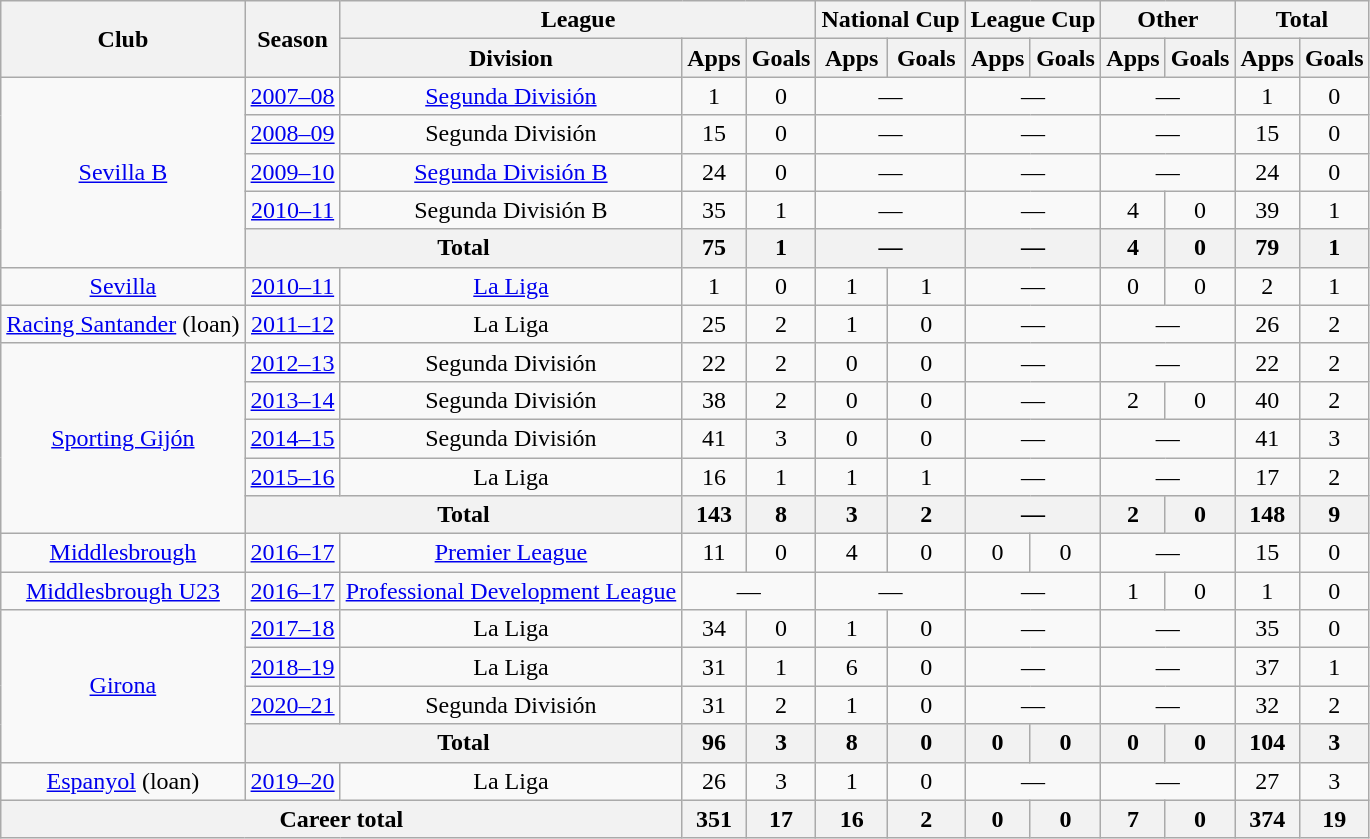<table class="wikitable" style="text-align: center">
<tr>
<th rowspan=2>Club</th>
<th rowspan=2>Season</th>
<th colspan=3>League</th>
<th colspan=2>National Cup</th>
<th colspan=2>League Cup</th>
<th colspan=2>Other</th>
<th colspan=2>Total</th>
</tr>
<tr>
<th>Division</th>
<th>Apps</th>
<th>Goals</th>
<th>Apps</th>
<th>Goals</th>
<th>Apps</th>
<th>Goals</th>
<th>Apps</th>
<th>Goals</th>
<th>Apps</th>
<th>Goals</th>
</tr>
<tr>
<td rowspan=5><a href='#'>Sevilla B</a></td>
<td><a href='#'>2007–08</a></td>
<td><a href='#'>Segunda División</a></td>
<td>1</td>
<td>0</td>
<td colspan="2">—</td>
<td colspan="2">—</td>
<td colspan="2">—</td>
<td>1</td>
<td>0</td>
</tr>
<tr>
<td><a href='#'>2008–09</a></td>
<td>Segunda División</td>
<td>15</td>
<td>0</td>
<td colspan="2">—</td>
<td colspan="2">—</td>
<td colspan="2">—</td>
<td>15</td>
<td>0</td>
</tr>
<tr>
<td><a href='#'>2009–10</a></td>
<td><a href='#'>Segunda División B</a></td>
<td>24</td>
<td>0</td>
<td colspan="2">—</td>
<td colspan="2">—</td>
<td colspan="2">—</td>
<td>24</td>
<td>0</td>
</tr>
<tr>
<td><a href='#'>2010–11</a></td>
<td>Segunda División B</td>
<td>35</td>
<td>1</td>
<td colspan="2">—</td>
<td colspan="2">—</td>
<td>4</td>
<td>0</td>
<td>39</td>
<td>1</td>
</tr>
<tr>
<th colspan=2>Total</th>
<th>75</th>
<th>1</th>
<th colspan="2">—</th>
<th colspan="2">—</th>
<th>4</th>
<th>0</th>
<th>79</th>
<th>1</th>
</tr>
<tr>
<td><a href='#'>Sevilla</a></td>
<td><a href='#'>2010–11</a></td>
<td><a href='#'>La Liga</a></td>
<td>1</td>
<td>0</td>
<td>1</td>
<td>1</td>
<td colspan="2">—</td>
<td>0</td>
<td>0</td>
<td>2</td>
<td>1</td>
</tr>
<tr>
<td><a href='#'>Racing Santander</a> (loan)</td>
<td><a href='#'>2011–12</a></td>
<td>La Liga</td>
<td>25</td>
<td>2</td>
<td>1</td>
<td>0</td>
<td colspan="2">—</td>
<td colspan="2">—</td>
<td>26</td>
<td>2</td>
</tr>
<tr>
<td rowspan=5><a href='#'>Sporting Gijón</a></td>
<td><a href='#'>2012–13</a></td>
<td>Segunda División</td>
<td>22</td>
<td>2</td>
<td>0</td>
<td>0</td>
<td colspan="2">—</td>
<td colspan="2">—</td>
<td>22</td>
<td>2</td>
</tr>
<tr>
<td><a href='#'>2013–14</a></td>
<td>Segunda División</td>
<td>38</td>
<td>2</td>
<td>0</td>
<td>0</td>
<td colspan="2">—</td>
<td>2</td>
<td>0</td>
<td>40</td>
<td>2</td>
</tr>
<tr>
<td><a href='#'>2014–15</a></td>
<td>Segunda División</td>
<td>41</td>
<td>3</td>
<td>0</td>
<td>0</td>
<td colspan="2">—</td>
<td colspan="2">—</td>
<td>41</td>
<td>3</td>
</tr>
<tr>
<td><a href='#'>2015–16</a></td>
<td>La Liga</td>
<td>16</td>
<td>1</td>
<td>1</td>
<td>1</td>
<td colspan="2">—</td>
<td colspan="2">—</td>
<td>17</td>
<td>2</td>
</tr>
<tr>
<th colspan=2>Total</th>
<th>143</th>
<th>8</th>
<th>3</th>
<th>2</th>
<th colspan="2">—</th>
<th>2</th>
<th>0</th>
<th>148</th>
<th>9</th>
</tr>
<tr>
<td><a href='#'>Middlesbrough</a></td>
<td><a href='#'>2016–17</a></td>
<td><a href='#'>Premier League</a></td>
<td>11</td>
<td>0</td>
<td>4</td>
<td>0</td>
<td>0</td>
<td>0</td>
<td colspan="2">—</td>
<td>15</td>
<td>0</td>
</tr>
<tr>
<td><a href='#'>Middlesbrough U23</a></td>
<td><a href='#'>2016–17</a></td>
<td><a href='#'>Professional Development League</a></td>
<td colspan="2">—</td>
<td colspan="2">—</td>
<td colspan="2">—</td>
<td>1</td>
<td>0</td>
<td>1</td>
<td>0</td>
</tr>
<tr>
<td rowspan="4"><a href='#'>Girona</a></td>
<td><a href='#'>2017–18</a></td>
<td>La Liga</td>
<td>34</td>
<td>0</td>
<td>1</td>
<td>0</td>
<td colspan="2">—</td>
<td colspan="2">—</td>
<td>35</td>
<td>0</td>
</tr>
<tr>
<td><a href='#'>2018–19</a></td>
<td>La Liga</td>
<td>31</td>
<td>1</td>
<td>6</td>
<td>0</td>
<td colspan="2">—</td>
<td colspan="2">—</td>
<td>37</td>
<td>1</td>
</tr>
<tr>
<td><a href='#'>2020–21</a></td>
<td>Segunda División</td>
<td>31</td>
<td>2</td>
<td>1</td>
<td>0</td>
<td colspan="2">—</td>
<td colspan="2">—</td>
<td>32</td>
<td>2</td>
</tr>
<tr>
<th colspan=2>Total</th>
<th>96</th>
<th>3</th>
<th>8</th>
<th>0</th>
<th>0</th>
<th>0</th>
<th>0</th>
<th>0</th>
<th>104</th>
<th>3</th>
</tr>
<tr>
<td><a href='#'>Espanyol</a> (loan)</td>
<td><a href='#'>2019–20</a></td>
<td>La Liga</td>
<td>26</td>
<td>3</td>
<td>1</td>
<td>0</td>
<td colspan="2">—</td>
<td colspan="2">—</td>
<td>27</td>
<td>3</td>
</tr>
<tr>
<th colspan=3>Career total</th>
<th>351</th>
<th>17</th>
<th>16</th>
<th>2</th>
<th>0</th>
<th>0</th>
<th>7</th>
<th>0</th>
<th>374</th>
<th>19</th>
</tr>
</table>
